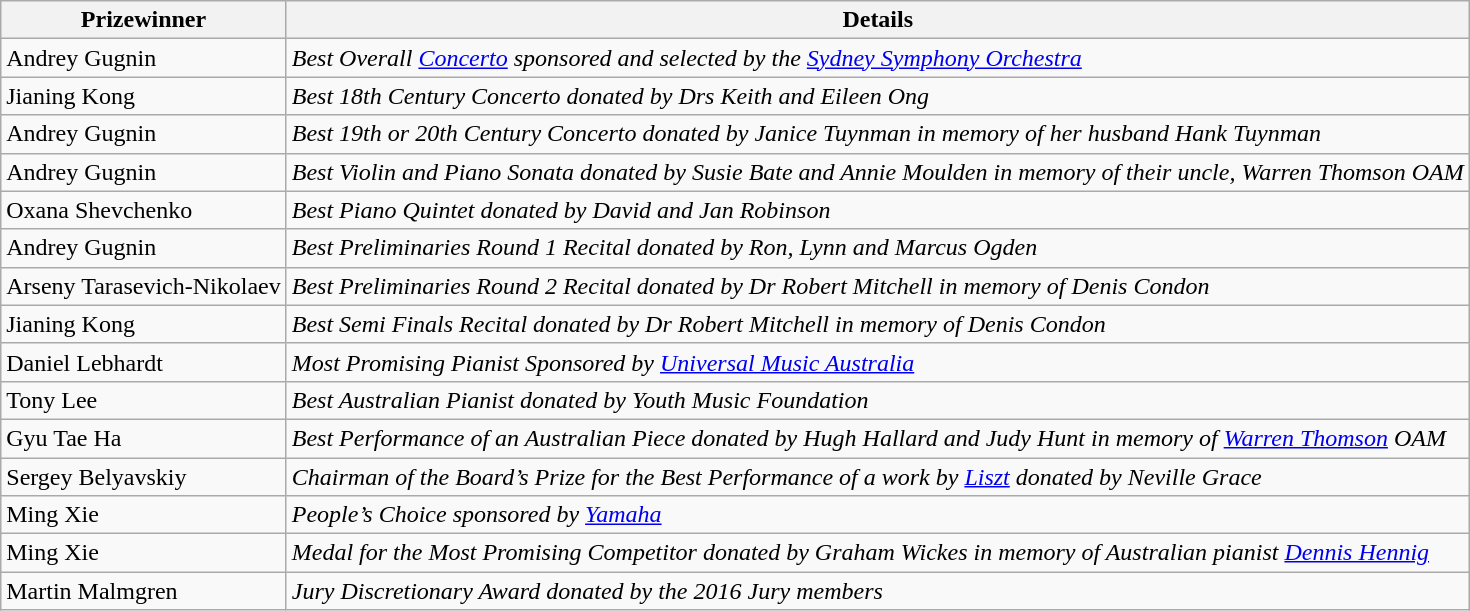<table class="wikitable">
<tr>
<th>Prizewinner</th>
<th>Details</th>
</tr>
<tr>
<td> Andrey Gugnin</td>
<td><em>Best Overall <a href='#'>Concerto</a> sponsored and selected by the <a href='#'>Sydney Symphony Orchestra</a></em></td>
</tr>
<tr>
<td> Jianing Kong</td>
<td><em>Best 18th Century Concerto donated by Drs Keith and Eileen Ong</em></td>
</tr>
<tr>
<td> Andrey Gugnin</td>
<td><em>Best 19th or 20th Century Concerto donated by Janice Tuynman in memory of her husband Hank Tuynman</em></td>
</tr>
<tr>
<td> Andrey Gugnin</td>
<td><em>Best Violin and Piano Sonata donated by Susie Bate and Annie Moulden in memory of their uncle, Warren Thomson OAM</em></td>
</tr>
<tr>
<td> Oxana Shevchenko</td>
<td><em>Best Piano Quintet donated by David and Jan Robinson</em></td>
</tr>
<tr>
<td> Andrey Gugnin</td>
<td><em>Best Preliminaries Round 1 Recital donated by Ron, Lynn and Marcus Ogden</em></td>
</tr>
<tr>
<td>  Arseny Tarasevich-Nikolaev</td>
<td><em>Best Preliminaries Round 2 Recital donated by Dr Robert Mitchell in memory of Denis Condon</em></td>
</tr>
<tr>
<td> Jianing Kong</td>
<td><em>Best Semi Finals Recital donated by Dr Robert Mitchell in memory of Denis Condon</em></td>
</tr>
<tr>
<td> Daniel Lebhardt</td>
<td><em>Most Promising Pianist Sponsored by <a href='#'>Universal Music Australia</a></em></td>
</tr>
<tr>
<td> Tony Lee</td>
<td><em>Best Australian Pianist donated by Youth Music Foundation</em></td>
</tr>
<tr>
<td>Gyu Tae Ha</td>
<td><em>Best Performance of an Australian Piece donated by Hugh Hallard and Judy Hunt in memory of <a href='#'>Warren Thomson</a> OAM</em></td>
</tr>
<tr>
<td>  Sergey Belyavskiy</td>
<td><em>Chairman of the Board’s Prize for the Best Performance of a work by <a href='#'>Liszt</a> donated by Neville Grace</em></td>
</tr>
<tr>
<td> Ming Xie</td>
<td><em>People’s Choice sponsored by <a href='#'>Yamaha</a></em></td>
</tr>
<tr>
<td> Ming Xie</td>
<td><em>Medal for the Most Promising Competitor donated by Graham Wickes in memory of Australian pianist <a href='#'>Dennis Hennig</a></em></td>
</tr>
<tr>
<td> Martin Malmgren</td>
<td><em>Jury Discretionary Award donated by the 2016 Jury members</em></td>
</tr>
</table>
